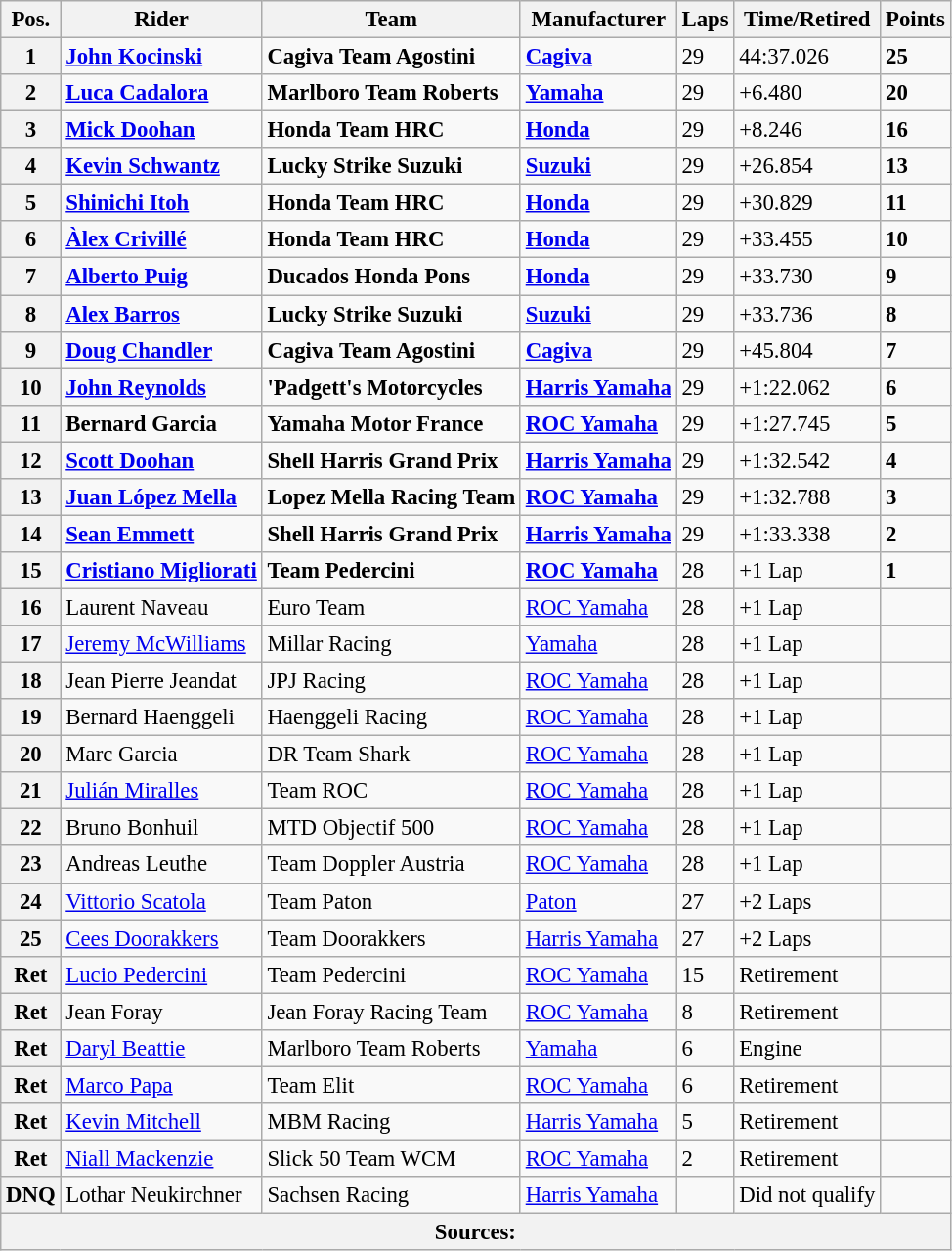<table class="wikitable" style="font-size: 95%;">
<tr>
<th>Pos.</th>
<th>Rider</th>
<th>Team</th>
<th>Manufacturer</th>
<th>Laps</th>
<th>Time/Retired</th>
<th>Points</th>
</tr>
<tr>
<th>1</th>
<td> <strong><a href='#'>John Kocinski</a></strong></td>
<td><strong>Cagiva Team Agostini</strong></td>
<td><strong><a href='#'>Cagiva</a></strong></td>
<td>29</td>
<td>44:37.026</td>
<td><strong>25</strong></td>
</tr>
<tr>
<th>2</th>
<td> <strong><a href='#'>Luca Cadalora</a></strong></td>
<td><strong>Marlboro Team Roberts</strong></td>
<td><strong><a href='#'>Yamaha</a></strong></td>
<td>29</td>
<td>+6.480</td>
<td><strong>20</strong></td>
</tr>
<tr>
<th>3</th>
<td> <strong><a href='#'>Mick Doohan</a></strong></td>
<td><strong>Honda Team HRC</strong></td>
<td><strong><a href='#'>Honda</a></strong></td>
<td>29</td>
<td>+8.246</td>
<td><strong>16</strong></td>
</tr>
<tr>
<th>4</th>
<td> <strong><a href='#'>Kevin Schwantz</a></strong></td>
<td><strong>Lucky Strike Suzuki</strong></td>
<td><strong><a href='#'>Suzuki</a></strong></td>
<td>29</td>
<td>+26.854</td>
<td><strong>13</strong></td>
</tr>
<tr>
<th>5</th>
<td> <strong><a href='#'>Shinichi Itoh</a></strong></td>
<td><strong>Honda Team HRC</strong></td>
<td><strong><a href='#'>Honda</a></strong></td>
<td>29</td>
<td>+30.829</td>
<td><strong>11</strong></td>
</tr>
<tr>
<th>6</th>
<td> <strong><a href='#'>Àlex Crivillé</a></strong></td>
<td><strong>Honda Team HRC</strong></td>
<td><strong><a href='#'>Honda</a></strong></td>
<td>29</td>
<td>+33.455</td>
<td><strong>10</strong></td>
</tr>
<tr>
<th>7</th>
<td> <strong><a href='#'>Alberto Puig</a></strong></td>
<td><strong>Ducados Honda Pons</strong></td>
<td><strong><a href='#'>Honda</a></strong></td>
<td>29</td>
<td>+33.730</td>
<td><strong>9</strong></td>
</tr>
<tr>
<th>8</th>
<td> <strong><a href='#'>Alex Barros</a></strong></td>
<td><strong>Lucky Strike Suzuki</strong></td>
<td><strong><a href='#'>Suzuki</a></strong></td>
<td>29</td>
<td>+33.736</td>
<td><strong>8</strong></td>
</tr>
<tr>
<th>9</th>
<td> <strong><a href='#'>Doug Chandler</a></strong></td>
<td><strong>Cagiva Team Agostini</strong></td>
<td><strong><a href='#'>Cagiva</a></strong></td>
<td>29</td>
<td>+45.804</td>
<td><strong>7</strong></td>
</tr>
<tr>
<th>10</th>
<td> <strong><a href='#'>John Reynolds</a></strong></td>
<td><strong>'Padgett's Motorcycles</strong></td>
<td><strong><a href='#'>Harris Yamaha</a></strong></td>
<td>29</td>
<td>+1:22.062</td>
<td><strong>6</strong></td>
</tr>
<tr>
<th>11</th>
<td> <strong>Bernard Garcia</strong></td>
<td><strong>Yamaha Motor France</strong></td>
<td><strong><a href='#'>ROC Yamaha</a></strong></td>
<td>29</td>
<td>+1:27.745</td>
<td><strong>5</strong></td>
</tr>
<tr>
<th>12</th>
<td> <strong><a href='#'>Scott Doohan</a></strong></td>
<td><strong>Shell Harris Grand Prix</strong></td>
<td><strong><a href='#'>Harris Yamaha</a></strong></td>
<td>29</td>
<td>+1:32.542</td>
<td><strong>4</strong></td>
</tr>
<tr>
<th>13</th>
<td> <strong><a href='#'>Juan López Mella</a></strong></td>
<td><strong>Lopez Mella Racing Team</strong></td>
<td><strong><a href='#'>ROC Yamaha</a></strong></td>
<td>29</td>
<td>+1:32.788</td>
<td><strong>3</strong></td>
</tr>
<tr>
<th>14</th>
<td> <strong><a href='#'>Sean Emmett</a></strong></td>
<td><strong>Shell Harris Grand Prix</strong></td>
<td><strong><a href='#'>Harris Yamaha</a></strong></td>
<td>29</td>
<td>+1:33.338</td>
<td><strong>2</strong></td>
</tr>
<tr>
<th>15</th>
<td> <strong><a href='#'>Cristiano Migliorati</a></strong></td>
<td><strong>Team Pedercini</strong></td>
<td><strong><a href='#'>ROC Yamaha</a></strong></td>
<td>28</td>
<td>+1 Lap</td>
<td><strong>1</strong></td>
</tr>
<tr>
<th>16</th>
<td> Laurent Naveau</td>
<td>Euro Team</td>
<td><a href='#'>ROC Yamaha</a></td>
<td>28</td>
<td>+1 Lap</td>
<td></td>
</tr>
<tr>
<th>17</th>
<td> <a href='#'>Jeremy McWilliams</a></td>
<td>Millar Racing</td>
<td><a href='#'>Yamaha</a></td>
<td>28</td>
<td>+1 Lap</td>
<td></td>
</tr>
<tr>
<th>18</th>
<td> Jean Pierre Jeandat</td>
<td>JPJ Racing</td>
<td><a href='#'>ROC Yamaha</a></td>
<td>28</td>
<td>+1 Lap</td>
<td></td>
</tr>
<tr>
<th>19</th>
<td> Bernard Haenggeli</td>
<td>Haenggeli Racing</td>
<td><a href='#'>ROC Yamaha</a></td>
<td>28</td>
<td>+1 Lap</td>
<td></td>
</tr>
<tr>
<th>20</th>
<td> Marc Garcia</td>
<td>DR Team Shark</td>
<td><a href='#'>ROC Yamaha</a></td>
<td>28</td>
<td>+1 Lap</td>
<td></td>
</tr>
<tr>
<th>21</th>
<td> <a href='#'>Julián Miralles</a></td>
<td>Team ROC</td>
<td><a href='#'>ROC Yamaha</a></td>
<td>28</td>
<td>+1 Lap</td>
<td></td>
</tr>
<tr>
<th>22</th>
<td> Bruno Bonhuil</td>
<td>MTD Objectif 500</td>
<td><a href='#'>ROC Yamaha</a></td>
<td>28</td>
<td>+1 Lap</td>
<td></td>
</tr>
<tr>
<th>23</th>
<td> Andreas Leuthe</td>
<td>Team Doppler Austria</td>
<td><a href='#'>ROC Yamaha</a></td>
<td>28</td>
<td>+1 Lap</td>
<td></td>
</tr>
<tr>
<th>24</th>
<td> <a href='#'>Vittorio Scatola</a></td>
<td>Team Paton</td>
<td><a href='#'>Paton</a></td>
<td>27</td>
<td>+2 Laps</td>
<td></td>
</tr>
<tr>
<th>25</th>
<td> <a href='#'>Cees Doorakkers</a></td>
<td>Team Doorakkers</td>
<td><a href='#'>Harris Yamaha</a></td>
<td>27</td>
<td>+2 Laps</td>
<td></td>
</tr>
<tr>
<th>Ret</th>
<td> <a href='#'>Lucio Pedercini</a></td>
<td>Team Pedercini</td>
<td><a href='#'>ROC Yamaha</a></td>
<td>15</td>
<td>Retirement</td>
<td></td>
</tr>
<tr>
<th>Ret</th>
<td> Jean Foray</td>
<td>Jean Foray Racing Team</td>
<td><a href='#'>ROC Yamaha</a></td>
<td>8</td>
<td>Retirement</td>
<td></td>
</tr>
<tr>
<th>Ret</th>
<td> <a href='#'>Daryl Beattie</a></td>
<td>Marlboro Team Roberts</td>
<td><a href='#'>Yamaha</a></td>
<td>6</td>
<td>Engine</td>
<td></td>
</tr>
<tr>
<th>Ret</th>
<td> <a href='#'>Marco Papa</a></td>
<td>Team Elit</td>
<td><a href='#'>ROC Yamaha</a></td>
<td>6</td>
<td>Retirement</td>
<td></td>
</tr>
<tr>
<th>Ret</th>
<td> <a href='#'>Kevin Mitchell</a></td>
<td>MBM Racing</td>
<td><a href='#'>Harris Yamaha</a></td>
<td>5</td>
<td>Retirement</td>
<td></td>
</tr>
<tr>
<th>Ret</th>
<td> <a href='#'>Niall Mackenzie</a></td>
<td>Slick 50 Team WCM</td>
<td><a href='#'>ROC Yamaha</a></td>
<td>2</td>
<td>Retirement</td>
<td></td>
</tr>
<tr>
<th>DNQ</th>
<td> Lothar Neukirchner</td>
<td>Sachsen Racing</td>
<td><a href='#'>Harris Yamaha</a></td>
<td></td>
<td>Did not qualify</td>
<td></td>
</tr>
<tr>
<th colspan=8>Sources:</th>
</tr>
</table>
